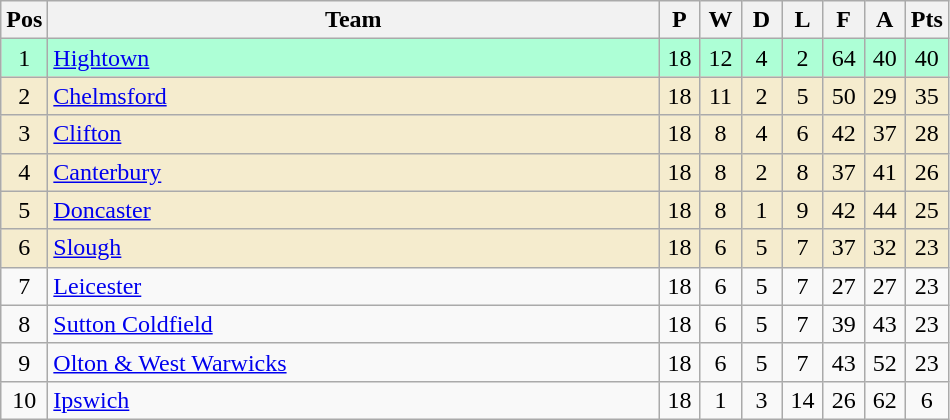<table class="wikitable" style="font-size: 100%">
<tr>
<th width=20>Pos</th>
<th width=400>Team</th>
<th width=20>P</th>
<th width=20>W</th>
<th width=20>D</th>
<th width=20>L</th>
<th width=20>F</th>
<th width=20>A</th>
<th width=20>Pts</th>
</tr>
<tr align=center style="background: #ADFFD6;">
<td>1</td>
<td align="left"><a href='#'>Hightown</a></td>
<td>18</td>
<td>12</td>
<td>4</td>
<td>2</td>
<td>64</td>
<td>40</td>
<td>40</td>
</tr>
<tr align=center style="background: #F5ECCE;">
<td>2</td>
<td align="left"><a href='#'>Chelmsford</a></td>
<td>18</td>
<td>11</td>
<td>2</td>
<td>5</td>
<td>50</td>
<td>29</td>
<td>35</td>
</tr>
<tr align=center style="background: #F5ECCE;">
<td>3</td>
<td align="left"><a href='#'>Clifton</a></td>
<td>18</td>
<td>8</td>
<td>4</td>
<td>6</td>
<td>42</td>
<td>37</td>
<td>28</td>
</tr>
<tr align=center style="background: #F5ECCE;">
<td>4</td>
<td align="left"><a href='#'>Canterbury</a></td>
<td>18</td>
<td>8</td>
<td>2</td>
<td>8</td>
<td>37</td>
<td>41</td>
<td>26</td>
</tr>
<tr align=center style="background: #F5ECCE;">
<td>5</td>
<td align="left"><a href='#'>Doncaster</a></td>
<td>18</td>
<td>8</td>
<td>1</td>
<td>9</td>
<td>42</td>
<td>44</td>
<td>25</td>
</tr>
<tr align=center style="background: #F5ECCE;">
<td>6</td>
<td align="left"><a href='#'>Slough</a></td>
<td>18</td>
<td>6</td>
<td>5</td>
<td>7</td>
<td>37</td>
<td>32</td>
<td>23</td>
</tr>
<tr align=center>
<td>7</td>
<td align="left"><a href='#'>Leicester</a></td>
<td>18</td>
<td>6</td>
<td>5</td>
<td>7</td>
<td>27</td>
<td>27</td>
<td>23</td>
</tr>
<tr align=center>
<td>8</td>
<td align="left"><a href='#'>Sutton Coldfield</a></td>
<td>18</td>
<td>6</td>
<td>5</td>
<td>7</td>
<td>39</td>
<td>43</td>
<td>23</td>
</tr>
<tr align=center>
<td>9</td>
<td align="left"><a href='#'>Olton & West Warwicks</a></td>
<td>18</td>
<td>6</td>
<td>5</td>
<td>7</td>
<td>43</td>
<td>52</td>
<td>23</td>
</tr>
<tr align=center>
<td>10</td>
<td align="left"><a href='#'>Ipswich</a></td>
<td>18</td>
<td>1</td>
<td>3</td>
<td>14</td>
<td>26</td>
<td>62</td>
<td>6</td>
</tr>
</table>
